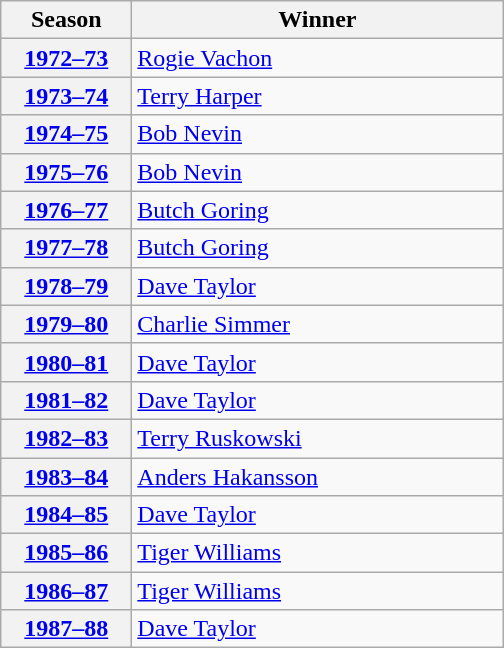<table class="wikitable">
<tr>
<th scope="col" style="width:5em">Season</th>
<th scope="col" style="width:15em">Winner</th>
</tr>
<tr>
<th scope="row"><a href='#'>1972–73</a></th>
<td><a href='#'>Rogie Vachon</a></td>
</tr>
<tr>
<th scope="row"><a href='#'>1973–74</a></th>
<td><a href='#'>Terry Harper</a></td>
</tr>
<tr>
<th scope="row"><a href='#'>1974–75</a></th>
<td><a href='#'>Bob Nevin</a></td>
</tr>
<tr>
<th scope="row"><a href='#'>1975–76</a></th>
<td><a href='#'>Bob Nevin</a></td>
</tr>
<tr>
<th scope="row"><a href='#'>1976–77</a></th>
<td><a href='#'>Butch Goring</a></td>
</tr>
<tr>
<th scope="row"><a href='#'>1977–78</a></th>
<td><a href='#'>Butch Goring</a></td>
</tr>
<tr>
<th scope="row"><a href='#'>1978–79</a></th>
<td><a href='#'>Dave Taylor</a></td>
</tr>
<tr>
<th scope="row"><a href='#'>1979–80</a></th>
<td><a href='#'>Charlie Simmer</a></td>
</tr>
<tr>
<th scope="row"><a href='#'>1980–81</a></th>
<td><a href='#'>Dave Taylor</a></td>
</tr>
<tr>
<th scope="row"><a href='#'>1981–82</a></th>
<td><a href='#'>Dave Taylor</a></td>
</tr>
<tr>
<th scope="row"><a href='#'>1982–83</a></th>
<td><a href='#'>Terry Ruskowski</a></td>
</tr>
<tr>
<th scope="row"><a href='#'>1983–84</a></th>
<td><a href='#'>Anders Hakansson</a></td>
</tr>
<tr>
<th scope="row"><a href='#'>1984–85</a></th>
<td><a href='#'>Dave Taylor</a></td>
</tr>
<tr>
<th scope="row"><a href='#'>1985–86</a></th>
<td><a href='#'>Tiger Williams</a></td>
</tr>
<tr>
<th scope="row"><a href='#'>1986–87</a></th>
<td><a href='#'>Tiger Williams</a></td>
</tr>
<tr>
<th scope="row"><a href='#'>1987–88</a></th>
<td><a href='#'>Dave Taylor</a></td>
</tr>
</table>
